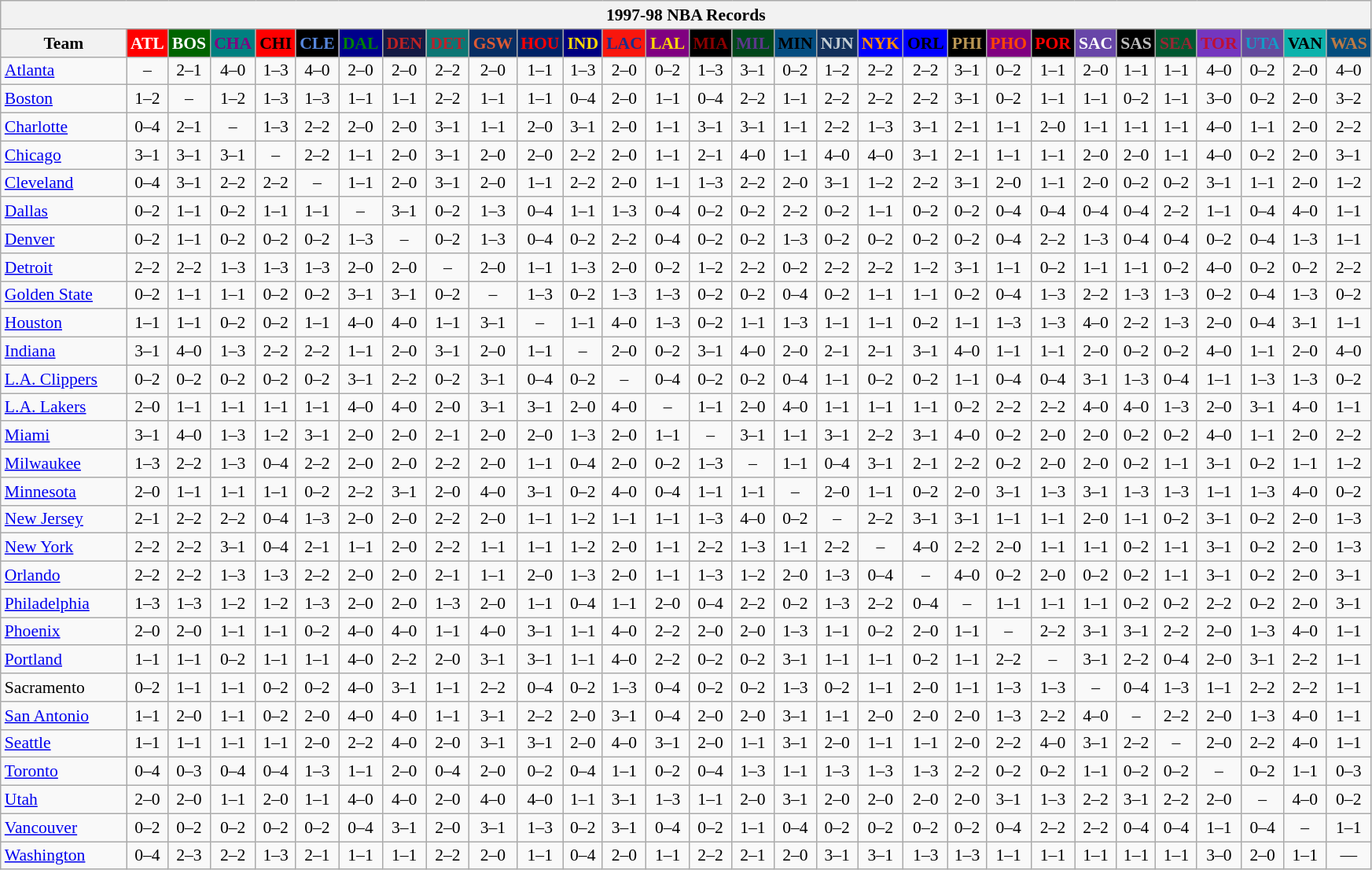<table class="wikitable" style="font-size:90%; text-align:center;">
<tr>
<th colspan=30>1997-98 NBA Records</th>
</tr>
<tr>
<th width=100>Team</th>
<th style="background:#FF0000;color:#FFFFFF;width=35">ATL</th>
<th style="background:#006400;color:#FFFFFF;width=35">BOS</th>
<th style="background:#008080;color:#800080;width=35">CHA</th>
<th style="background:#FF0000;color:#000000;width=35">CHI</th>
<th style="background:#000000;color:#5787DC;width=35">CLE</th>
<th style="background:#00008B;color:#008000;width=35">DAL</th>
<th style="background:#141A44;color:#BC2224;width=35">DEN</th>
<th style="background:#0C7674;color:#BB222C;width=35">DET</th>
<th style="background:#072E63;color:#DC5A34;width=35">GSW</th>
<th style="background:#002366;color:#FF0000;width=35">HOU</th>
<th style="background:#000080;color:#FFD700;width=35">IND</th>
<th style="background:#F9160D;color:#1A2E8B;width=35">LAC</th>
<th style="background:#800080;color:#FFD700;width=35">LAL</th>
<th style="background:#000000;color:#8B0000;width=35">MIA</th>
<th style="background:#00471B;color:#5C378A;width=35">MIL</th>
<th style="background:#044D80;color:#000000;width=35">MIN</th>
<th style="background:#12305B;color:#C4CED4;width=35">NJN</th>
<th style="background:#0000FF;color:#FF8C00;width=35">NYK</th>
<th style="background:#0000FF;color:#000000;width=35">ORL</th>
<th style="background:#000000;color:#BB9754;width=35">PHI</th>
<th style="background:#800080;color:#FF4500;width=35">PHO</th>
<th style="background:#000000;color:#FF0000;width=35">POR</th>
<th style="background:#6846A8;color:#FFFFFF;width=35">SAC</th>
<th style="background:#000000;color:#C0C0C0;width=35">SAS</th>
<th style="background:#005831;color:#992634;width=35">SEA</th>
<th style="background:#7436BF;color:#BE0F34;width=35">TOR</th>
<th style="background:#644A9C;color:#149BC7;width=35">UTA</th>
<th style="background:#0CB2AC;color:#000000;width=35">VAN</th>
<th style="background:#044D7D;color:#BC7A44;width=35">WAS</th>
</tr>
<tr>
<td style="text-align:left;"><a href='#'>Atlanta</a></td>
<td>–</td>
<td>2–1</td>
<td>4–0</td>
<td>1–3</td>
<td>4–0</td>
<td>2–0</td>
<td>2–0</td>
<td>2–2</td>
<td>2–0</td>
<td>1–1</td>
<td>1–3</td>
<td>2–0</td>
<td>0–2</td>
<td>1–3</td>
<td>3–1</td>
<td>0–2</td>
<td>1–2</td>
<td>2–2</td>
<td>2–2</td>
<td>3–1</td>
<td>0–2</td>
<td>1–1</td>
<td>2–0</td>
<td>1–1</td>
<td>1–1</td>
<td>4–0</td>
<td>0–2</td>
<td>2–0</td>
<td>4–0</td>
</tr>
<tr>
<td style="text-align:left;"><a href='#'>Boston</a></td>
<td>1–2</td>
<td>–</td>
<td>1–2</td>
<td>1–3</td>
<td>1–3</td>
<td>1–1</td>
<td>1–1</td>
<td>2–2</td>
<td>1–1</td>
<td>1–1</td>
<td>0–4</td>
<td>2–0</td>
<td>1–1</td>
<td>0–4</td>
<td>2–2</td>
<td>1–1</td>
<td>2–2</td>
<td>2–2</td>
<td>2–2</td>
<td>3–1</td>
<td>0–2</td>
<td>1–1</td>
<td>1–1</td>
<td>0–2</td>
<td>1–1</td>
<td>3–0</td>
<td>0–2</td>
<td>2–0</td>
<td>3–2</td>
</tr>
<tr>
<td style="text-align:left;"><a href='#'>Charlotte</a></td>
<td>0–4</td>
<td>2–1</td>
<td>–</td>
<td>1–3</td>
<td>2–2</td>
<td>2–0</td>
<td>2–0</td>
<td>3–1</td>
<td>1–1</td>
<td>2–0</td>
<td>3–1</td>
<td>2–0</td>
<td>1–1</td>
<td>3–1</td>
<td>3–1</td>
<td>1–1</td>
<td>2–2</td>
<td>1–3</td>
<td>3–1</td>
<td>2–1</td>
<td>1–1</td>
<td>2–0</td>
<td>1–1</td>
<td>1–1</td>
<td>1–1</td>
<td>4–0</td>
<td>1–1</td>
<td>2–0</td>
<td>2–2</td>
</tr>
<tr>
<td style="text-align:left;"><a href='#'>Chicago</a></td>
<td>3–1</td>
<td>3–1</td>
<td>3–1</td>
<td>–</td>
<td>2–2</td>
<td>1–1</td>
<td>2–0</td>
<td>3–1</td>
<td>2–0</td>
<td>2–0</td>
<td>2–2</td>
<td>2–0</td>
<td>1–1</td>
<td>2–1</td>
<td>4–0</td>
<td>1–1</td>
<td>4–0</td>
<td>4–0</td>
<td>3–1</td>
<td>2–1</td>
<td>1–1</td>
<td>1–1</td>
<td>2–0</td>
<td>2–0</td>
<td>1–1</td>
<td>4–0</td>
<td>0–2</td>
<td>2–0</td>
<td>3–1</td>
</tr>
<tr>
<td style="text-align:left;"><a href='#'>Cleveland</a></td>
<td>0–4</td>
<td>3–1</td>
<td>2–2</td>
<td>2–2</td>
<td>–</td>
<td>1–1</td>
<td>2–0</td>
<td>3–1</td>
<td>2–0</td>
<td>1–1</td>
<td>2–2</td>
<td>2–0</td>
<td>1–1</td>
<td>1–3</td>
<td>2–2</td>
<td>2–0</td>
<td>3–1</td>
<td>1–2</td>
<td>2–2</td>
<td>3–1</td>
<td>2–0</td>
<td>1–1</td>
<td>2–0</td>
<td>0–2</td>
<td>0–2</td>
<td>3–1</td>
<td>1–1</td>
<td>2–0</td>
<td>1–2</td>
</tr>
<tr>
<td style="text-align:left;"><a href='#'>Dallas</a></td>
<td>0–2</td>
<td>1–1</td>
<td>0–2</td>
<td>1–1</td>
<td>1–1</td>
<td>–</td>
<td>3–1</td>
<td>0–2</td>
<td>1–3</td>
<td>0–4</td>
<td>1–1</td>
<td>1–3</td>
<td>0–4</td>
<td>0–2</td>
<td>0–2</td>
<td>2–2</td>
<td>0–2</td>
<td>1–1</td>
<td>0–2</td>
<td>0–2</td>
<td>0–4</td>
<td>0–4</td>
<td>0–4</td>
<td>0–4</td>
<td>2–2</td>
<td>1–1</td>
<td>0–4</td>
<td>4–0</td>
<td>1–1</td>
</tr>
<tr>
<td style="text-align:left;"><a href='#'>Denver</a></td>
<td>0–2</td>
<td>1–1</td>
<td>0–2</td>
<td>0–2</td>
<td>0–2</td>
<td>1–3</td>
<td>–</td>
<td>0–2</td>
<td>1–3</td>
<td>0–4</td>
<td>0–2</td>
<td>2–2</td>
<td>0–4</td>
<td>0–2</td>
<td>0–2</td>
<td>1–3</td>
<td>0–2</td>
<td>0–2</td>
<td>0–2</td>
<td>0–2</td>
<td>0–4</td>
<td>2–2</td>
<td>1–3</td>
<td>0–4</td>
<td>0–4</td>
<td>0–2</td>
<td>0–4</td>
<td>1–3</td>
<td>1–1</td>
</tr>
<tr>
<td style="text-align:left;"><a href='#'>Detroit</a></td>
<td>2–2</td>
<td>2–2</td>
<td>1–3</td>
<td>1–3</td>
<td>1–3</td>
<td>2–0</td>
<td>2–0</td>
<td>–</td>
<td>2–0</td>
<td>1–1</td>
<td>1–3</td>
<td>2–0</td>
<td>0–2</td>
<td>1–2</td>
<td>2–2</td>
<td>0–2</td>
<td>2–2</td>
<td>2–2</td>
<td>1–2</td>
<td>3–1</td>
<td>1–1</td>
<td>0–2</td>
<td>1–1</td>
<td>1–1</td>
<td>0–2</td>
<td>4–0</td>
<td>0–2</td>
<td>0–2</td>
<td>2–2</td>
</tr>
<tr>
<td style="text-align:left;"><a href='#'>Golden State</a></td>
<td>0–2</td>
<td>1–1</td>
<td>1–1</td>
<td>0–2</td>
<td>0–2</td>
<td>3–1</td>
<td>3–1</td>
<td>0–2</td>
<td>–</td>
<td>1–3</td>
<td>0–2</td>
<td>1–3</td>
<td>1–3</td>
<td>0–2</td>
<td>0–2</td>
<td>0–4</td>
<td>0–2</td>
<td>1–1</td>
<td>1–1</td>
<td>0–2</td>
<td>0–4</td>
<td>1–3</td>
<td>2–2</td>
<td>1–3</td>
<td>1–3</td>
<td>0–2</td>
<td>0–4</td>
<td>1–3</td>
<td>0–2</td>
</tr>
<tr>
<td style="text-align:left;"><a href='#'>Houston</a></td>
<td>1–1</td>
<td>1–1</td>
<td>0–2</td>
<td>0–2</td>
<td>1–1</td>
<td>4–0</td>
<td>4–0</td>
<td>1–1</td>
<td>3–1</td>
<td>–</td>
<td>1–1</td>
<td>4–0</td>
<td>1–3</td>
<td>0–2</td>
<td>1–1</td>
<td>1–3</td>
<td>1–1</td>
<td>1–1</td>
<td>0–2</td>
<td>1–1</td>
<td>1–3</td>
<td>1–3</td>
<td>4–0</td>
<td>2–2</td>
<td>1–3</td>
<td>2–0</td>
<td>0–4</td>
<td>3–1</td>
<td>1–1</td>
</tr>
<tr>
<td style="text-align:left;"><a href='#'>Indiana</a></td>
<td>3–1</td>
<td>4–0</td>
<td>1–3</td>
<td>2–2</td>
<td>2–2</td>
<td>1–1</td>
<td>2–0</td>
<td>3–1</td>
<td>2–0</td>
<td>1–1</td>
<td>–</td>
<td>2–0</td>
<td>0–2</td>
<td>3–1</td>
<td>4–0</td>
<td>2–0</td>
<td>2–1</td>
<td>2–1</td>
<td>3–1</td>
<td>4–0</td>
<td>1–1</td>
<td>1–1</td>
<td>2–0</td>
<td>0–2</td>
<td>0–2</td>
<td>4–0</td>
<td>1–1</td>
<td>2–0</td>
<td>4–0</td>
</tr>
<tr>
<td style="text-align:left;"><a href='#'>L.A. Clippers</a></td>
<td>0–2</td>
<td>0–2</td>
<td>0–2</td>
<td>0–2</td>
<td>0–2</td>
<td>3–1</td>
<td>2–2</td>
<td>0–2</td>
<td>3–1</td>
<td>0–4</td>
<td>0–2</td>
<td>–</td>
<td>0–4</td>
<td>0–2</td>
<td>0–2</td>
<td>0–4</td>
<td>1–1</td>
<td>0–2</td>
<td>0–2</td>
<td>1–1</td>
<td>0–4</td>
<td>0–4</td>
<td>3–1</td>
<td>1–3</td>
<td>0–4</td>
<td>1–1</td>
<td>1–3</td>
<td>1–3</td>
<td>0–2</td>
</tr>
<tr>
<td style="text-align:left;"><a href='#'>L.A. Lakers</a></td>
<td>2–0</td>
<td>1–1</td>
<td>1–1</td>
<td>1–1</td>
<td>1–1</td>
<td>4–0</td>
<td>4–0</td>
<td>2–0</td>
<td>3–1</td>
<td>3–1</td>
<td>2–0</td>
<td>4–0</td>
<td>–</td>
<td>1–1</td>
<td>2–0</td>
<td>4–0</td>
<td>1–1</td>
<td>1–1</td>
<td>1–1</td>
<td>0–2</td>
<td>2–2</td>
<td>2–2</td>
<td>4–0</td>
<td>4–0</td>
<td>1–3</td>
<td>2–0</td>
<td>3–1</td>
<td>4–0</td>
<td>1–1</td>
</tr>
<tr>
<td style="text-align:left;"><a href='#'>Miami</a></td>
<td>3–1</td>
<td>4–0</td>
<td>1–3</td>
<td>1–2</td>
<td>3–1</td>
<td>2–0</td>
<td>2–0</td>
<td>2–1</td>
<td>2–0</td>
<td>2–0</td>
<td>1–3</td>
<td>2–0</td>
<td>1–1</td>
<td>–</td>
<td>3–1</td>
<td>1–1</td>
<td>3–1</td>
<td>2–2</td>
<td>3–1</td>
<td>4–0</td>
<td>0–2</td>
<td>2–0</td>
<td>2–0</td>
<td>0–2</td>
<td>0–2</td>
<td>4–0</td>
<td>1–1</td>
<td>2–0</td>
<td>2–2</td>
</tr>
<tr>
<td style="text-align:left;"><a href='#'>Milwaukee</a></td>
<td>1–3</td>
<td>2–2</td>
<td>1–3</td>
<td>0–4</td>
<td>2–2</td>
<td>2–0</td>
<td>2–0</td>
<td>2–2</td>
<td>2–0</td>
<td>1–1</td>
<td>0–4</td>
<td>2–0</td>
<td>0–2</td>
<td>1–3</td>
<td>–</td>
<td>1–1</td>
<td>0–4</td>
<td>3–1</td>
<td>2–1</td>
<td>2–2</td>
<td>0–2</td>
<td>2–0</td>
<td>2–0</td>
<td>0–2</td>
<td>1–1</td>
<td>3–1</td>
<td>0–2</td>
<td>1–1</td>
<td>1–2</td>
</tr>
<tr>
<td style="text-align:left;"><a href='#'>Minnesota</a></td>
<td>2–0</td>
<td>1–1</td>
<td>1–1</td>
<td>1–1</td>
<td>0–2</td>
<td>2–2</td>
<td>3–1</td>
<td>2–0</td>
<td>4–0</td>
<td>3–1</td>
<td>0–2</td>
<td>4–0</td>
<td>0–4</td>
<td>1–1</td>
<td>1–1</td>
<td>–</td>
<td>2–0</td>
<td>1–1</td>
<td>0–2</td>
<td>2–0</td>
<td>3–1</td>
<td>1–3</td>
<td>3–1</td>
<td>1–3</td>
<td>1–3</td>
<td>1–1</td>
<td>1–3</td>
<td>4–0</td>
<td>0–2</td>
</tr>
<tr>
<td style="text-align:left;"><a href='#'>New Jersey</a></td>
<td>2–1</td>
<td>2–2</td>
<td>2–2</td>
<td>0–4</td>
<td>1–3</td>
<td>2–0</td>
<td>2–0</td>
<td>2–2</td>
<td>2–0</td>
<td>1–1</td>
<td>1–2</td>
<td>1–1</td>
<td>1–1</td>
<td>1–3</td>
<td>4–0</td>
<td>0–2</td>
<td>–</td>
<td>2–2</td>
<td>3–1</td>
<td>3–1</td>
<td>1–1</td>
<td>1–1</td>
<td>2–0</td>
<td>1–1</td>
<td>0–2</td>
<td>3–1</td>
<td>0–2</td>
<td>2–0</td>
<td>1–3</td>
</tr>
<tr>
<td style="text-align:left;"><a href='#'>New York</a></td>
<td>2–2</td>
<td>2–2</td>
<td>3–1</td>
<td>0–4</td>
<td>2–1</td>
<td>1–1</td>
<td>2–0</td>
<td>2–2</td>
<td>1–1</td>
<td>1–1</td>
<td>1–2</td>
<td>2–0</td>
<td>1–1</td>
<td>2–2</td>
<td>1–3</td>
<td>1–1</td>
<td>2–2</td>
<td>–</td>
<td>4–0</td>
<td>2–2</td>
<td>2–0</td>
<td>1–1</td>
<td>1–1</td>
<td>0–2</td>
<td>1–1</td>
<td>3–1</td>
<td>0–2</td>
<td>2–0</td>
<td>1–3</td>
</tr>
<tr>
<td style="text-align:left;"><a href='#'>Orlando</a></td>
<td>2–2</td>
<td>2–2</td>
<td>1–3</td>
<td>1–3</td>
<td>2–2</td>
<td>2–0</td>
<td>2–0</td>
<td>2–1</td>
<td>1–1</td>
<td>2–0</td>
<td>1–3</td>
<td>2–0</td>
<td>1–1</td>
<td>1–3</td>
<td>1–2</td>
<td>2–0</td>
<td>1–3</td>
<td>0–4</td>
<td>–</td>
<td>4–0</td>
<td>0–2</td>
<td>2–0</td>
<td>0–2</td>
<td>0–2</td>
<td>1–1</td>
<td>3–1</td>
<td>0–2</td>
<td>2–0</td>
<td>3–1</td>
</tr>
<tr>
<td style="text-align:left;"><a href='#'>Philadelphia</a></td>
<td>1–3</td>
<td>1–3</td>
<td>1–2</td>
<td>1–2</td>
<td>1–3</td>
<td>2–0</td>
<td>2–0</td>
<td>1–3</td>
<td>2–0</td>
<td>1–1</td>
<td>0–4</td>
<td>1–1</td>
<td>2–0</td>
<td>0–4</td>
<td>2–2</td>
<td>0–2</td>
<td>1–3</td>
<td>2–2</td>
<td>0–4</td>
<td>–</td>
<td>1–1</td>
<td>1–1</td>
<td>1–1</td>
<td>0–2</td>
<td>0–2</td>
<td>2–2</td>
<td>0–2</td>
<td>2–0</td>
<td>3–1</td>
</tr>
<tr>
<td style="text-align:left;"><a href='#'>Phoenix</a></td>
<td>2–0</td>
<td>2–0</td>
<td>1–1</td>
<td>1–1</td>
<td>0–2</td>
<td>4–0</td>
<td>4–0</td>
<td>1–1</td>
<td>4–0</td>
<td>3–1</td>
<td>1–1</td>
<td>4–0</td>
<td>2–2</td>
<td>2–0</td>
<td>2–0</td>
<td>1–3</td>
<td>1–1</td>
<td>0–2</td>
<td>2–0</td>
<td>1–1</td>
<td>–</td>
<td>2–2</td>
<td>3–1</td>
<td>3–1</td>
<td>2–2</td>
<td>2–0</td>
<td>1–3</td>
<td>4–0</td>
<td>1–1</td>
</tr>
<tr>
<td style="text-align:left;"><a href='#'>Portland</a></td>
<td>1–1</td>
<td>1–1</td>
<td>0–2</td>
<td>1–1</td>
<td>1–1</td>
<td>4–0</td>
<td>2–2</td>
<td>2–0</td>
<td>3–1</td>
<td>3–1</td>
<td>1–1</td>
<td>4–0</td>
<td>2–2</td>
<td>0–2</td>
<td>0–2</td>
<td>3–1</td>
<td>1–1</td>
<td>1–1</td>
<td>0–2</td>
<td>1–1</td>
<td>2–2</td>
<td>–</td>
<td>3–1</td>
<td>2–2</td>
<td>0–4</td>
<td>2–0</td>
<td>3–1</td>
<td>2–2</td>
<td>1–1</td>
</tr>
<tr>
<td style="text-align:left;">Sacramento</td>
<td>0–2</td>
<td>1–1</td>
<td>1–1</td>
<td>0–2</td>
<td>0–2</td>
<td>4–0</td>
<td>3–1</td>
<td>1–1</td>
<td>2–2</td>
<td>0–4</td>
<td>0–2</td>
<td>1–3</td>
<td>0–4</td>
<td>0–2</td>
<td>0–2</td>
<td>1–3</td>
<td>0–2</td>
<td>1–1</td>
<td>2–0</td>
<td>1–1</td>
<td>1–3</td>
<td>1–3</td>
<td>–</td>
<td>0–4</td>
<td>1–3</td>
<td>1–1</td>
<td>2–2</td>
<td>2–2</td>
<td>1–1</td>
</tr>
<tr>
<td style="text-align:left;"><a href='#'>San Antonio</a></td>
<td>1–1</td>
<td>2–0</td>
<td>1–1</td>
<td>0–2</td>
<td>2–0</td>
<td>4–0</td>
<td>4–0</td>
<td>1–1</td>
<td>3–1</td>
<td>2–2</td>
<td>2–0</td>
<td>3–1</td>
<td>0–4</td>
<td>2–0</td>
<td>2–0</td>
<td>3–1</td>
<td>1–1</td>
<td>2–0</td>
<td>2–0</td>
<td>2–0</td>
<td>1–3</td>
<td>2–2</td>
<td>4–0</td>
<td>–</td>
<td>2–2</td>
<td>2–0</td>
<td>1–3</td>
<td>4–0</td>
<td>1–1</td>
</tr>
<tr>
<td style="text-align:left;"><a href='#'>Seattle</a></td>
<td>1–1</td>
<td>1–1</td>
<td>1–1</td>
<td>1–1</td>
<td>2–0</td>
<td>2–2</td>
<td>4–0</td>
<td>2–0</td>
<td>3–1</td>
<td>3–1</td>
<td>2–0</td>
<td>4–0</td>
<td>3–1</td>
<td>2–0</td>
<td>1–1</td>
<td>3–1</td>
<td>2–0</td>
<td>1–1</td>
<td>1–1</td>
<td>2–0</td>
<td>2–2</td>
<td>4–0</td>
<td>3–1</td>
<td>2–2</td>
<td>–</td>
<td>2–0</td>
<td>2–2</td>
<td>4–0</td>
<td>1–1</td>
</tr>
<tr>
<td style="text-align:left;"><a href='#'>Toronto</a></td>
<td>0–4</td>
<td>0–3</td>
<td>0–4</td>
<td>0–4</td>
<td>1–3</td>
<td>1–1</td>
<td>2–0</td>
<td>0–4</td>
<td>2–0</td>
<td>0–2</td>
<td>0–4</td>
<td>1–1</td>
<td>0–2</td>
<td>0–4</td>
<td>1–3</td>
<td>1–1</td>
<td>1–3</td>
<td>1–3</td>
<td>1–3</td>
<td>2–2</td>
<td>0–2</td>
<td>0–2</td>
<td>1–1</td>
<td>0–2</td>
<td>0–2</td>
<td>–</td>
<td>0–2</td>
<td>1–1</td>
<td>0–3</td>
</tr>
<tr>
<td style="text-align:left;"><a href='#'>Utah</a></td>
<td>2–0</td>
<td>2–0</td>
<td>1–1</td>
<td>2–0</td>
<td>1–1</td>
<td>4–0</td>
<td>4–0</td>
<td>2–0</td>
<td>4–0</td>
<td>4–0</td>
<td>1–1</td>
<td>3–1</td>
<td>1–3</td>
<td>1–1</td>
<td>2–0</td>
<td>3–1</td>
<td>2–0</td>
<td>2–0</td>
<td>2–0</td>
<td>2–0</td>
<td>3–1</td>
<td>1–3</td>
<td>2–2</td>
<td>3–1</td>
<td>2–2</td>
<td>2–0</td>
<td>–</td>
<td>4–0</td>
<td>0–2</td>
</tr>
<tr>
<td style="text-align:left;"><a href='#'>Vancouver</a></td>
<td>0–2</td>
<td>0–2</td>
<td>0–2</td>
<td>0–2</td>
<td>0–2</td>
<td>0–4</td>
<td>3–1</td>
<td>2–0</td>
<td>3–1</td>
<td>1–3</td>
<td>0–2</td>
<td>3–1</td>
<td>0–4</td>
<td>0–2</td>
<td>1–1</td>
<td>0–4</td>
<td>0–2</td>
<td>0–2</td>
<td>0–2</td>
<td>0–2</td>
<td>0–4</td>
<td>2–2</td>
<td>2–2</td>
<td>0–4</td>
<td>0–4</td>
<td>1–1</td>
<td>0–4</td>
<td>–</td>
<td>1–1</td>
</tr>
<tr>
<td style="text-align:left;"><a href='#'>Washington</a></td>
<td>0–4</td>
<td>2–3</td>
<td>2–2</td>
<td>1–3</td>
<td>2–1</td>
<td>1–1</td>
<td>1–1</td>
<td>2–2</td>
<td>2–0</td>
<td>1–1</td>
<td>0–4</td>
<td>2–0</td>
<td>1–1</td>
<td>2–2</td>
<td>2–1</td>
<td>2–0</td>
<td>3–1</td>
<td>3–1</td>
<td>1–3</td>
<td>1–3</td>
<td>1–1</td>
<td>1–1</td>
<td>1–1</td>
<td>1–1</td>
<td>1–1</td>
<td>3–0</td>
<td>2–0</td>
<td>1–1</td>
<td>—</td>
</tr>
</table>
